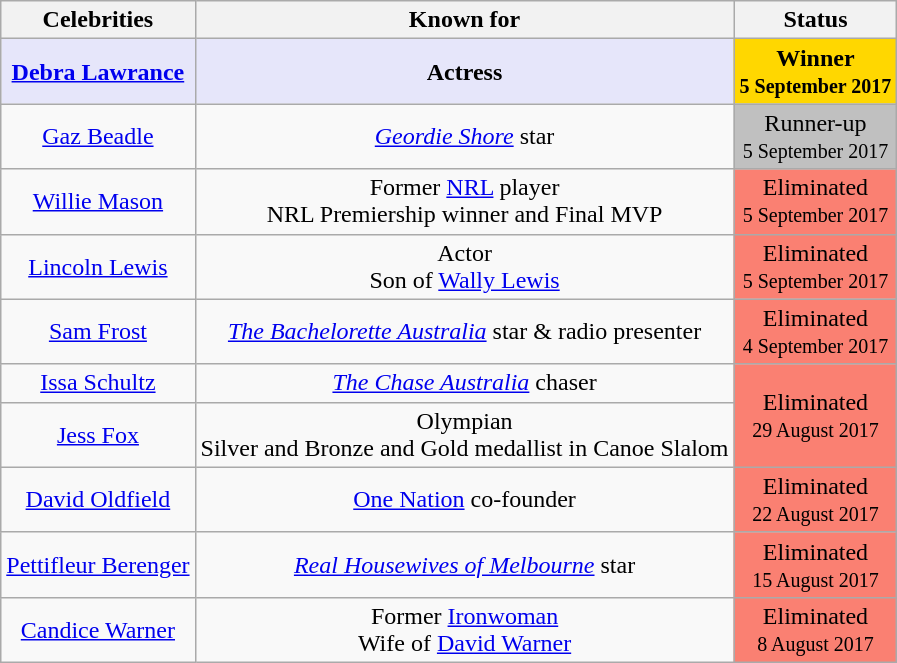<table class="wikitable" style="text-align:center;">
<tr>
<th>Celebrities</th>
<th>Known for</th>
<th>Status</th>
</tr>
<tr>
<td bgcolor=lavender><strong><a href='#'>Debra Lawrance</a></strong></td>
<td bgcolor=lavender><strong>Actress</strong></td>
<td bgcolor=gold><strong>Winner</strong><br><small><strong>5 September 2017</strong></small></td>
</tr>
<tr>
<td><a href='#'>Gaz Beadle</a></td>
<td><em><a href='#'>Geordie Shore</a></em> star</td>
<td bgcolor=silver>Runner-up<br><small>5 September 2017</small></td>
</tr>
<tr>
<td><a href='#'>Willie Mason</a></td>
<td>Former <a href='#'>NRL</a> player<br>NRL Premiership winner and Final MVP</td>
<td bgcolor=salmon>Eliminated<br><small>5 September 2017</small></td>
</tr>
<tr>
<td><a href='#'>Lincoln Lewis</a></td>
<td>Actor<br>Son of <a href='#'>Wally Lewis</a></td>
<td bgcolor=salmon>Eliminated<br><small>5 September 2017</small></td>
</tr>
<tr>
<td><a href='#'>Sam Frost</a></td>
<td><em><a href='#'>The Bachelorette Australia</a></em> star & radio presenter</td>
<td bgcolor=salmon>Eliminated<br><small>4 September 2017</small></td>
</tr>
<tr>
<td><a href='#'>Issa Schultz</a></td>
<td><em><a href='#'>The Chase Australia</a></em> chaser</td>
<td rowspan="2" bgcolor="salmon">Eliminated<br><small>29 August 2017</small></td>
</tr>
<tr>
<td><a href='#'>Jess Fox</a></td>
<td>Olympian<br>Silver and Bronze and Gold medallist in Canoe Slalom</td>
</tr>
<tr>
<td><a href='#'>David Oldfield</a></td>
<td><a href='#'>One Nation</a> co-founder</td>
<td bgcolor=salmon>Eliminated<br><small>22 August 2017</small></td>
</tr>
<tr>
<td><a href='#'>Pettifleur Berenger</a></td>
<td><em><a href='#'>Real Housewives of Melbourne</a></em> star</td>
<td bgcolor=salmon>Eliminated<br><small>15 August 2017</small></td>
</tr>
<tr>
<td><a href='#'>Candice Warner</a></td>
<td>Former <a href='#'>Ironwoman</a><br>Wife of <a href='#'>David Warner</a></td>
<td bgcolor=salmon>Eliminated<br><small>8 August 2017</small></td>
</tr>
</table>
